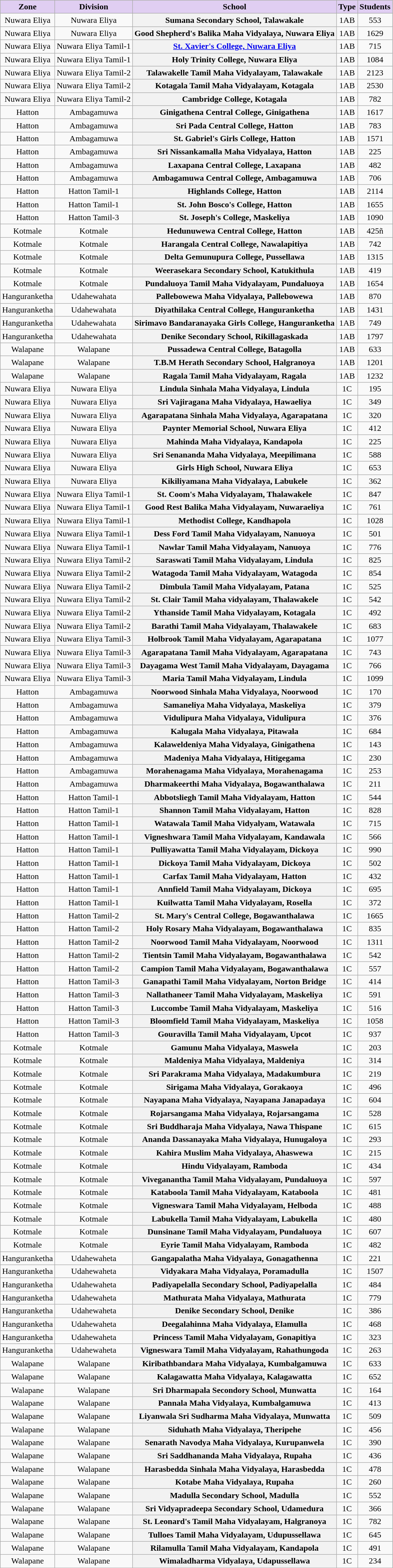<table class="wikitable sortable" style="text-align:center; font-size:100%">
<tr valign="bottom">
<th style="background-color:#E0CEF2;">Zone</th>
<th style="background-color:#E0CEF2;">Division</th>
<th style="background-color:#E0CEF2;">School</th>
<th style="background-color:#E0CEF2;">Type</th>
<th style="background-color:#E0CEF2;">Students</th>
</tr>
<tr>
<td>Nuwara Eliya</td>
<td>Nuwara Eliya</td>
<th>Sumana Secondary School, Talawakale</th>
<td>1AB</td>
<td>553</td>
</tr>
<tr>
<td>Nuwara Eliya</td>
<td>Nuwara Eliya</td>
<th>Good Shepherd's Balika Maha Vidyalaya, Nuwara Eliya</th>
<td>1AB</td>
<td>1629</td>
</tr>
<tr>
<td>Nuwara Eliya</td>
<td>Nuwara Eliya Tamil-1</td>
<th><a href='#'>St. Xavier's College, Nuwara Eliya</a></th>
<td>1AB</td>
<td>715</td>
</tr>
<tr>
<td>Nuwara Eliya</td>
<td>Nuwara Eliya Tamil-1</td>
<th>Holy Trinity College, Nuwara Eliya</th>
<td>1AB</td>
<td>1084</td>
</tr>
<tr>
<td>Nuwara Eliya</td>
<td>Nuwara Eliya Tamil-2</td>
<th>Talawakelle Tamil Maha Vidyalayam, Talawakale</th>
<td>1AB</td>
<td>2123</td>
</tr>
<tr>
<td>Nuwara Eliya</td>
<td>Nuwara Eliya Tamil-2</td>
<th>Kotagala Tamil Maha Vidyalayam, Kotagala</th>
<td>1AB</td>
<td>2530</td>
</tr>
<tr>
<td>Nuwara Eliya</td>
<td>Nuwara Eliya Tamil-2</td>
<th>Cambridge College, Kotagala</th>
<td>1AB</td>
<td>782</td>
</tr>
<tr>
<td>Hatton</td>
<td>Ambagamuwa</td>
<th>Ginigathena Central College, Ginigathena</th>
<td>1AB</td>
<td>1617</td>
</tr>
<tr>
<td>Hatton</td>
<td>Ambagamuwa</td>
<th>Sri Pada Central College, Hatton</th>
<td>1AB</td>
<td>783</td>
</tr>
<tr>
<td>Hatton</td>
<td>Ambagamuwa</td>
<th>St. Gabriel's Girls College, Hatton</th>
<td>1AB</td>
<td>1571</td>
</tr>
<tr>
<td>Hatton</td>
<td>Ambagamuwa</td>
<th>Sri Nissankamalla Maha Vidyalaya, Hatton</th>
<td>1AB</td>
<td>225</td>
</tr>
<tr>
<td>Hatton</td>
<td>Ambagamuwa</td>
<th>Laxapana Central College, Laxapana</th>
<td>1AB</td>
<td>482</td>
</tr>
<tr>
<td>Hatton</td>
<td>Ambagamuwa</td>
<th>Ambagamuwa Central College, Ambagamuwa</th>
<td>1AB</td>
<td>706</td>
</tr>
<tr>
<td>Hatton</td>
<td>Hatton Tamil-1</td>
<th>Highlands College, Hatton</th>
<td>1AB</td>
<td>2114</td>
</tr>
<tr>
<td>Hatton</td>
<td>Hatton Tamil-1</td>
<th>St. John Bosco's College, Hatton</th>
<td>1AB</td>
<td>1655</td>
</tr>
<tr>
<td>Hatton</td>
<td>Hatton Tamil-3</td>
<th>St. Joseph's College, Maskeliya</th>
<td>1AB</td>
<td>1090</td>
</tr>
<tr>
<td>Kotmale</td>
<td>Kotmale</td>
<th>Hedunuwewa Central College, Hatton</th>
<td>1AB</td>
<td>425ñ</td>
</tr>
<tr>
<td>Kotmale</td>
<td>Kotmale</td>
<th>Harangala Central College, Nawalapitiya</th>
<td>1AB</td>
<td>742</td>
</tr>
<tr>
<td>Kotmale</td>
<td>Kotmale</td>
<th>Delta Gemunupura College, Pussellawa</th>
<td>1AB</td>
<td>1315</td>
</tr>
<tr>
<td>Kotmale</td>
<td>Kotmale</td>
<th>Weerasekara Secondary School, Katukithula</th>
<td>1AB</td>
<td>419</td>
</tr>
<tr>
<td>Kotmale</td>
<td>Kotmale</td>
<th>Pundaluoya Tamil Maha Vidyalayam, Pundaluoya</th>
<td>1AB</td>
<td>1654</td>
</tr>
<tr>
<td>Hanguranketha</td>
<td>Udahewahata</td>
<th>Pallebowewa Maha Vidyalaya, Pallebowewa</th>
<td>1AB</td>
<td>870</td>
</tr>
<tr>
<td>Hanguranketha</td>
<td>Udahewahata</td>
<th>Diyathilaka Central College, Hanguranketha</th>
<td>1AB</td>
<td>1431</td>
</tr>
<tr>
<td>Hanguranketha</td>
<td>Udahewahata</td>
<th>Sirimavo Bandaranayaka Girls College, Hanguranketha</th>
<td>1AB</td>
<td>749</td>
</tr>
<tr>
<td>Hanguranketha</td>
<td>Udahewahata</td>
<th>Denike Secondary School, Rikillagaskada</th>
<td>1AB</td>
<td>1797</td>
</tr>
<tr>
<td>Walapane</td>
<td>Walapane</td>
<th>Pussadewa Central College, Batagolla</th>
<td>1AB</td>
<td>633</td>
</tr>
<tr>
<td>Walapane</td>
<td>Walapane</td>
<th>T.B.M Herath Secondary School, Halgranoya</th>
<td>1AB</td>
<td>1201</td>
</tr>
<tr>
<td>Walapane</td>
<td>Walapane</td>
<th>Ragala Tamil Maha Vidyalayam, Ragala</th>
<td>1AB</td>
<td>1232</td>
</tr>
<tr>
<td>Nuwara Eliya</td>
<td>Nuwara Eliya</td>
<th>Lindula Sinhala Maha Vidyalaya, Lindula</th>
<td>1C</td>
<td>195</td>
</tr>
<tr>
<td>Nuwara Eliya</td>
<td>Nuwara Eliya</td>
<th>Sri Vajiragana Maha Vidyalaya, Hawaeliya</th>
<td>1C</td>
<td>349</td>
</tr>
<tr>
<td>Nuwara Eliya</td>
<td>Nuwara Eliya</td>
<th>Agarapatana Sinhala Maha Vidyalaya, Agarapatana</th>
<td>1C</td>
<td>320</td>
</tr>
<tr>
<td>Nuwara Eliya</td>
<td>Nuwara Eliya</td>
<th>Paynter Memorial School, Nuwara Eliya</th>
<td>1C</td>
<td>412</td>
</tr>
<tr>
<td>Nuwara Eliya</td>
<td>Nuwara Eliya</td>
<th>Mahinda Maha Vidyalaya, Kandapola</th>
<td>1C</td>
<td>225</td>
</tr>
<tr>
<td>Nuwara Eliya</td>
<td>Nuwara Eliya</td>
<th>Sri Senananda Maha Vidyalaya, Meepilimana</th>
<td>1C</td>
<td>588</td>
</tr>
<tr>
<td>Nuwara Eliya</td>
<td>Nuwara Eliya</td>
<th>Girls High School, Nuwara Eliya</th>
<td>1C</td>
<td>653</td>
</tr>
<tr>
<td>Nuwara Eliya</td>
<td>Nuwara Eliya</td>
<th>Kikiliyamana Maha Vidyalaya, Labukele</th>
<td>1C</td>
<td>362</td>
</tr>
<tr>
<td>Nuwara Eliya</td>
<td>Nuwara Eliya Tamil-1</td>
<th>St. Coom's Maha Vidyalayam, Thalawakele</th>
<td>1C</td>
<td>847</td>
</tr>
<tr>
<td>Nuwara Eliya</td>
<td>Nuwara Eliya Tamil-1</td>
<th>Good Rest Balika Maha Vidyalayam, Nuwaraeliya</th>
<td>1C</td>
<td>761</td>
</tr>
<tr>
<td>Nuwara Eliya</td>
<td>Nuwara Eliya Tamil-1</td>
<th>Methodist College, Kandhapola</th>
<td>1C</td>
<td>1028</td>
</tr>
<tr>
<td>Nuwara Eliya</td>
<td>Nuwara Eliya Tamil-1</td>
<th>Dess Ford Tamil Maha Vidyalayam, Nanuoya</th>
<td>1C</td>
<td>501</td>
</tr>
<tr>
<td>Nuwara Eliya</td>
<td>Nuwara Eliya Tamil-1</td>
<th>Nawlar Tamil Maha Vidyalayam, Nanuoya</th>
<td>1C</td>
<td>776</td>
</tr>
<tr>
<td>Nuwara Eliya</td>
<td>Nuwara Eliya Tamil-2</td>
<th>Saraswati Tamil Maha Vidyalayam, Lindula</th>
<td>1C</td>
<td>825</td>
</tr>
<tr>
<td>Nuwara Eliya</td>
<td>Nuwara Eliya Tamil-2</td>
<th>Watagoda Tamil Maha Vidyalayam, Watagoda</th>
<td>1C</td>
<td>854</td>
</tr>
<tr>
<td>Nuwara Eliya</td>
<td>Nuwara Eliya Tamil-2</td>
<th>Dimbula Tamil Maha Vidyalayam, Patana</th>
<td>1C</td>
<td>525</td>
</tr>
<tr>
<td>Nuwara Eliya</td>
<td>Nuwara Eliya Tamil-2</td>
<th>St. Clair Tamil Maha vidyalayam, Thalawakele</th>
<td>1C</td>
<td>542</td>
</tr>
<tr>
<td>Nuwara Eliya</td>
<td>Nuwara Eliya Tamil-2</td>
<th>Ythanside Tamil Maha Vidyalayam, Kotagala</th>
<td>1C</td>
<td>492</td>
</tr>
<tr>
<td>Nuwara Eliya</td>
<td>Nuwara Eliya Tamil-2</td>
<th>Barathi Tamil Maha Vidyalayam, Thalawakele</th>
<td>1C</td>
<td>683</td>
</tr>
<tr>
<td>Nuwara Eliya</td>
<td>Nuwara Eliya Tamil-3</td>
<th>Holbrook Tamil Maha Vidyalayam, Agarapatana</th>
<td>1C</td>
<td>1077</td>
</tr>
<tr>
<td>Nuwara Eliya</td>
<td>Nuwara Eliya Tamil-3</td>
<th>Agarapatana Tamil Maha Vidyalayam, Agarapatana</th>
<td>1C</td>
<td>743</td>
</tr>
<tr>
<td>Nuwara Eliya</td>
<td>Nuwara Eliya Tamil-3</td>
<th>Dayagama West Tamil Maha Vidyalayam, Dayagama</th>
<td>1C</td>
<td>766</td>
</tr>
<tr>
<td>Nuwara Eliya</td>
<td>Nuwara Eliya Tamil-3</td>
<th>Maria Tamil Maha Vidyalayam, Lindula</th>
<td>1C</td>
<td>1099</td>
</tr>
<tr>
<td>Hatton</td>
<td>Ambagamuwa</td>
<th>Noorwood Sinhala Maha Vidyalaya, Noorwood</th>
<td>1C</td>
<td>170</td>
</tr>
<tr>
<td>Hatton</td>
<td>Ambagamuwa</td>
<th>Samaneliya Maha Vidyalaya, Maskeliya</th>
<td>1C</td>
<td>379</td>
</tr>
<tr>
<td>Hatton</td>
<td>Ambagamuwa</td>
<th>Vidulipura Maha Vidyalaya, Vidulipura</th>
<td>1C</td>
<td>376</td>
</tr>
<tr>
<td>Hatton</td>
<td>Ambagamuwa</td>
<th>Kalugala Maha Vidyalaya, Pitawala</th>
<td>1C</td>
<td>684</td>
</tr>
<tr>
<td>Hatton</td>
<td>Ambagamuwa</td>
<th>Kalaweldeniya Maha Vidyalaya, Ginigathena</th>
<td>1C</td>
<td>143</td>
</tr>
<tr>
<td>Hatton</td>
<td>Ambagamuwa</td>
<th>Madeniya Maha Vidyalaya, Hitigegama</th>
<td>1C</td>
<td>230</td>
</tr>
<tr>
<td>Hatton</td>
<td>Ambagamuwa</td>
<th>Morahenagama Maha Vidyalaya, Morahenagama</th>
<td>1C</td>
<td>253</td>
</tr>
<tr>
<td>Hatton</td>
<td>Ambagamuwa</td>
<th>Dharmakeerthi Maha Vidyalaya, Bogawanthalawa</th>
<td>1C</td>
<td>211</td>
</tr>
<tr>
<td>Hatton</td>
<td>Hatton Tamil-1</td>
<th>Abbotsliegh Tamil Maha Vidyalayam, Hatton</th>
<td>1C</td>
<td>544</td>
</tr>
<tr>
<td>Hatton</td>
<td>Hatton Tamil-1</td>
<th>Shannon Tamil Maha Vidyalayam, Hatton</th>
<td>1C</td>
<td>828</td>
</tr>
<tr>
<td>Hatton</td>
<td>Hatton Tamil-1</td>
<th>Watawala Tamil Maha Vidyalyam, Watawala</th>
<td>1C</td>
<td>715</td>
</tr>
<tr>
<td>Hatton</td>
<td>Hatton Tamil-1</td>
<th>Vigneshwara Tamil Maha Vidyalayam, Kandawala</th>
<td>1C</td>
<td>566</td>
</tr>
<tr>
<td>Hatton</td>
<td>Hatton Tamil-1</td>
<th>Pulliyawatta Tamil Maha Vidyalayam, Dickoya</th>
<td>1C</td>
<td>990</td>
</tr>
<tr>
<td>Hatton</td>
<td>Hatton Tamil-1</td>
<th>Dickoya Tamil Maha Vidyalayam, Dickoya</th>
<td>1C</td>
<td>502</td>
</tr>
<tr>
<td>Hatton</td>
<td>Hatton Tamil-1</td>
<th>Carfax Tamil Maha Vidyalayam, Hatton</th>
<td>1C</td>
<td>432</td>
</tr>
<tr>
<td>Hatton</td>
<td>Hatton Tamil-1</td>
<th>Annfield Tamil Maha Vidyalayam, Dickoya</th>
<td>1C</td>
<td>695</td>
</tr>
<tr>
<td>Hatton</td>
<td>Hatton Tamil-1</td>
<th>Kuilwatta Tamil Maha Vidyalayam, Rosella</th>
<td>1C</td>
<td>372</td>
</tr>
<tr>
<td>Hatton</td>
<td>Hatton Tamil-2</td>
<th>St. Mary's Central College, Bogawanthalawa</th>
<td>1C</td>
<td>1665</td>
</tr>
<tr>
<td>Hatton</td>
<td>Hatton Tamil-2</td>
<th>Holy Rosary Maha Vidyalayam, Bogawanthalawa</th>
<td>1C</td>
<td>835</td>
</tr>
<tr>
<td>Hatton</td>
<td>Hatton Tamil-2</td>
<th>Noorwood Tamil Maha Vidyalayam, Noorwood</th>
<td>1C</td>
<td>1311</td>
</tr>
<tr>
<td>Hatton</td>
<td>Hatton Tamil-2</td>
<th>Tientsin Tamil Maha Vidyalayam, Bogawanthalawa</th>
<td>1C</td>
<td>542</td>
</tr>
<tr>
<td>Hatton</td>
<td>Hatton Tamil-2</td>
<th>Campion Tamil Maha Vidyalayam, Bogawanthalawa</th>
<td>1C</td>
<td>557</td>
</tr>
<tr>
<td>Hatton</td>
<td>Hatton Tamil-3</td>
<th>Ganapathi Tamil Maha Vidyalayam, Norton Bridge</th>
<td>1C</td>
<td>414</td>
</tr>
<tr>
<td>Hatton</td>
<td>Hatton Tamil-3</td>
<th>Nallathaneer Tamil Maha Vidyalayam, Maskeliya</th>
<td>1C</td>
<td>591</td>
</tr>
<tr>
<td>Hatton</td>
<td>Hatton Tamil-3</td>
<th>Luccombe Tamil Maha Vidyalayam, Maskeliya</th>
<td>1C</td>
<td>516</td>
</tr>
<tr>
<td>Hatton</td>
<td>Hatton Tamil-3</td>
<th>Bloomfield Tamil Maha Vidyalayam, Maskeliya</th>
<td>1C</td>
<td>1058</td>
</tr>
<tr>
<td>Hatton</td>
<td>Hatton Tamil-3</td>
<th>Gouravilla Tamil Maha Vidyalayam, Upcot</th>
<td>1C</td>
<td>937</td>
</tr>
<tr>
<td>Kotmale</td>
<td>Kotmale</td>
<th>Gamunu Maha Vidyalaya, Maswela</th>
<td>1C</td>
<td>203</td>
</tr>
<tr>
<td>Kotmale</td>
<td>Kotmale</td>
<th>Maldeniya Maha Vidyalaya, Maldeniya</th>
<td>1C</td>
<td>314</td>
</tr>
<tr>
<td>Kotmale</td>
<td>Kotmale</td>
<th>Sri Parakrama Maha Vidyalaya, Madakumbura</th>
<td>1C</td>
<td>219</td>
</tr>
<tr>
<td>Kotmale</td>
<td>Kotmale</td>
<th>Sirigama Maha Vidyalaya, Gorakaoya</th>
<td>1C</td>
<td>496</td>
</tr>
<tr>
<td>Kotmale</td>
<td>Kotmale</td>
<th>Nayapana Maha Vidyalaya, Nayapana Janapadaya</th>
<td>1C</td>
<td>604</td>
</tr>
<tr>
<td>Kotmale</td>
<td>Kotmale</td>
<th>Rojarsangama Maha Vidyalaya, Rojarsangama</th>
<td>1C</td>
<td>528</td>
</tr>
<tr>
<td>Kotmale</td>
<td>Kotmale</td>
<th>Sri Buddharaja Maha Vidyalaya, Nawa Thispane</th>
<td>1C</td>
<td>615</td>
</tr>
<tr>
<td>Kotmale</td>
<td>Kotmale</td>
<th>Ananda Dassanayaka Maha Vidyalaya, Hunugaloya</th>
<td>1C</td>
<td>293</td>
</tr>
<tr>
<td>Kotmale</td>
<td>Kotmale</td>
<th>Kahira Muslim Maha Vidyalaya, Ahaswewa</th>
<td>1C</td>
<td>215</td>
</tr>
<tr>
<td>Kotmale</td>
<td>Kotmale</td>
<th>Hindu Vidyalayam, Ramboda</th>
<td>1C</td>
<td>434</td>
</tr>
<tr>
<td>Kotmale</td>
<td>Kotmale</td>
<th>Viveganantha Tamil Maha Vidyalayam, Pundaluoya</th>
<td>1C</td>
<td>597</td>
</tr>
<tr>
<td>Kotmale</td>
<td>Kotmale</td>
<th>Kataboola Tamil Maha Vidyalayam, Kataboola</th>
<td>1C</td>
<td>481</td>
</tr>
<tr>
<td>Kotmale</td>
<td>Kotmale</td>
<th>Vigneswara Tamil Maha Vidyalayam, Helboda</th>
<td>1C</td>
<td>488</td>
</tr>
<tr>
<td>Kotmale</td>
<td>Kotmale</td>
<th>Labukella Tamil Maha Vidyalayam, Labukella</th>
<td>1C</td>
<td>480</td>
</tr>
<tr>
<td>Kotmale</td>
<td>Kotmale</td>
<th>Dunsinane Tamil Maha Vidyalayam, Pundaluoya</th>
<td>1C</td>
<td>607</td>
</tr>
<tr>
<td>Kotmale</td>
<td>Kotmale</td>
<th>Eyrie Tamil Maha Vidyalayam, Ramboda</th>
<td>1C</td>
<td>482</td>
</tr>
<tr>
<td>Hanguranketha</td>
<td>Udahewaheta</td>
<th>Gangapalatha Maha Vidyalaya, Gonagathenna</th>
<td>1C</td>
<td>221</td>
</tr>
<tr>
<td>Hanguranketha</td>
<td>Udahewaheta</td>
<th>Vidyakara Maha Vidyalaya, Poramadulla</th>
<td>1C</td>
<td>1507</td>
</tr>
<tr>
<td>Hanguranketha</td>
<td>Udahewaheta</td>
<th>Padiyapelalla Secondary School, Padiyapelalla</th>
<td>1C</td>
<td>484</td>
</tr>
<tr>
<td>Hanguranketha</td>
<td>Udahewaheta</td>
<th>Mathurata Maha Vidyalaya, Mathurata</th>
<td>1C</td>
<td>779</td>
</tr>
<tr>
<td>Hanguranketha</td>
<td>Udahewaheta</td>
<th>Denike Secondary School, Denike</th>
<td>1C</td>
<td>386</td>
</tr>
<tr>
<td>Hanguranketha</td>
<td>Udahewaheta</td>
<th>Deegalahinna Maha Vidyalaya, Elamulla</th>
<td>1C</td>
<td>468</td>
</tr>
<tr>
<td>Hanguranketha</td>
<td>Udahewaheta</td>
<th>Princess Tamil Maha Vidyalayam, Gonapitiya</th>
<td>1C</td>
<td>323</td>
</tr>
<tr>
<td>Hanguranketha</td>
<td>Udahewaheta</td>
<th>Vigneswara Tamil Maha Vidyalayam, Rahathungoda</th>
<td>1C</td>
<td>263</td>
</tr>
<tr>
<td>Walapane</td>
<td>Walapane</td>
<th>Kiribathbandara Maha Vidyalaya, Kumbalgamuwa</th>
<td>1C</td>
<td>633</td>
</tr>
<tr>
<td>Walapane</td>
<td>Walapane</td>
<th>Kalagawatta Maha Vidyalaya, Kalagawatta</th>
<td>1C</td>
<td>652</td>
</tr>
<tr>
<td>Walapane</td>
<td>Walapane</td>
<th>Sri Dharmapala Secondory School, Munwatta</th>
<td>1C</td>
<td>164</td>
</tr>
<tr>
<td>Walapane</td>
<td>Walapane</td>
<th>Pannala Maha Vidyalaya, Kumbalgamuwa</th>
<td>1C</td>
<td>413</td>
</tr>
<tr>
<td>Walapane</td>
<td>Walapane</td>
<th>Liyanwala Sri Sudharma Maha Vidyalaya, Munwatta</th>
<td>1C</td>
<td>509</td>
</tr>
<tr>
<td>Walapane</td>
<td>Walapane</td>
<th>Siduhath Maha Vidyalaya, Theripehe</th>
<td>1C</td>
<td>456</td>
</tr>
<tr>
<td>Walapane</td>
<td>Walapane</td>
<th>Senarath Navodya Maha Vidyalaya, Kurupanwela</th>
<td>1C</td>
<td>390</td>
</tr>
<tr>
<td>Walapane</td>
<td>Walapane</td>
<th>Sri Saddhananda Maha Vidyalaya, Rupaha</th>
<td>1C</td>
<td>436</td>
</tr>
<tr>
<td>Walapane</td>
<td>Walapane</td>
<th>Harasbedda Sinhala Maha Vidyalaya, Harasbedda</th>
<td>1C</td>
<td>478</td>
</tr>
<tr>
<td>Walapane</td>
<td>Walapane</td>
<th>Kotabe Maha Vidyalaya, Rupaha</th>
<td>1C</td>
<td>260</td>
</tr>
<tr>
<td>Walapane</td>
<td>Walapane</td>
<th>Madulla Secondary School, Madulla</th>
<td>1C</td>
<td>552</td>
</tr>
<tr>
<td>Walapane</td>
<td>Walapane</td>
<th>Sri Vidyapradeepa Secondary School, Udamedura</th>
<td>1C</td>
<td>366</td>
</tr>
<tr>
<td>Walapane</td>
<td>Walapane</td>
<th>St. Leonard's Tamil Maha Vidyalayam, Halgranoya</th>
<td>1C</td>
<td>782</td>
</tr>
<tr>
<td>Walapane</td>
<td>Walapane</td>
<th>Tulloes Tamil Maha Vidyalayam, Udupussellawa</th>
<td>1C</td>
<td>645</td>
</tr>
<tr>
<td>Walapane</td>
<td>Walapane</td>
<th>Rilamulla Tamil Maha Vidyalayam, Kandapola</th>
<td>1C</td>
<td>491</td>
</tr>
<tr>
<td>Walapane</td>
<td>Walapane</td>
<th>Wimaladharma Vidyalaya, Udapussellawa</th>
<td>1C</td>
<td>234</td>
</tr>
</table>
